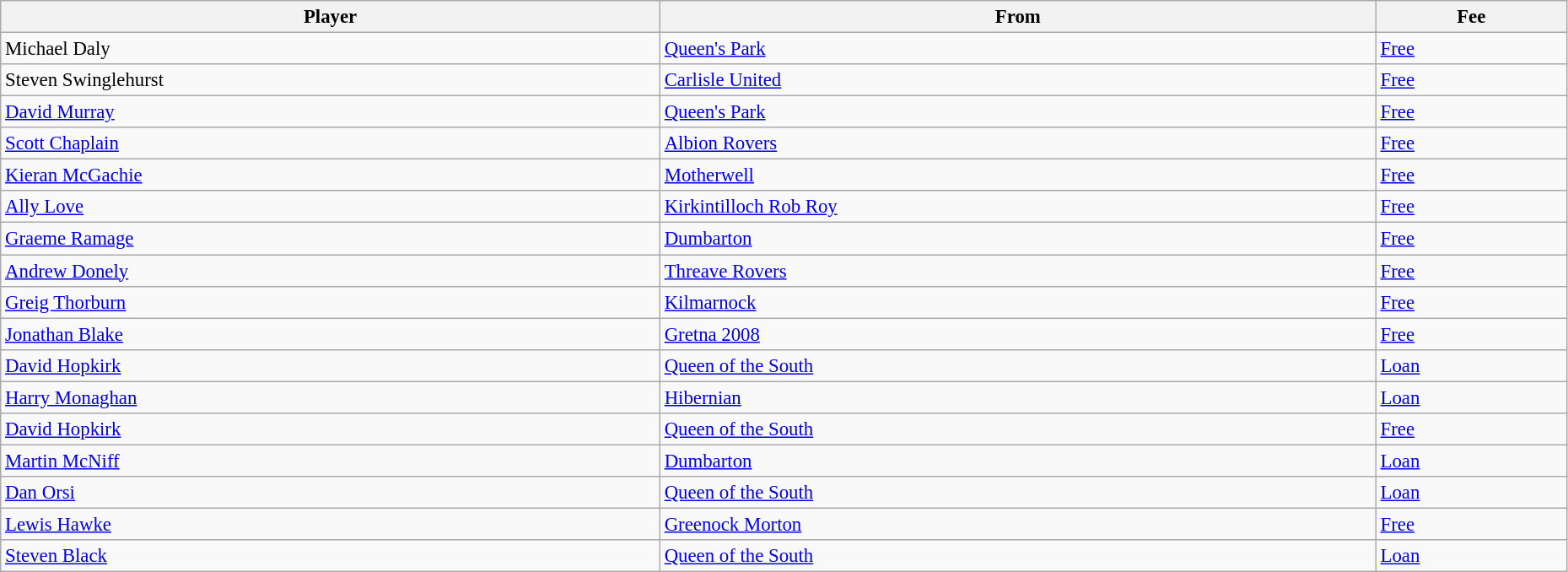<table class="wikitable" style="text-align:center; font-size:95%;width:98%; text-align:left">
<tr>
<th>Player</th>
<th>From</th>
<th>Fee</th>
</tr>
<tr>
<td> Michael Daly</td>
<td> <a href='#'>Queen's Park</a></td>
<td><a href='#'>Free</a></td>
</tr>
<tr>
<td> Steven Swinglehurst</td>
<td> <a href='#'>Carlisle United</a></td>
<td><a href='#'>Free</a></td>
</tr>
<tr>
<td> <a href='#'>David Murray</a></td>
<td> <a href='#'>Queen's Park</a></td>
<td><a href='#'>Free</a></td>
</tr>
<tr>
<td> <a href='#'>Scott Chaplain</a></td>
<td> <a href='#'>Albion Rovers</a></td>
<td><a href='#'>Free</a></td>
</tr>
<tr>
<td> <a href='#'>Kieran McGachie</a></td>
<td> <a href='#'>Motherwell</a></td>
<td><a href='#'>Free</a></td>
</tr>
<tr>
<td> <a href='#'>Ally Love</a></td>
<td> <a href='#'>Kirkintilloch Rob Roy</a></td>
<td><a href='#'>Free</a></td>
</tr>
<tr>
<td> <a href='#'>Graeme Ramage</a></td>
<td> <a href='#'>Dumbarton</a></td>
<td><a href='#'>Free</a></td>
</tr>
<tr>
<td> <a href='#'>Andrew Donely</a></td>
<td> <a href='#'>Threave Rovers</a></td>
<td><a href='#'>Free</a></td>
</tr>
<tr>
<td> <a href='#'>Greig Thorburn</a></td>
<td> <a href='#'>Kilmarnock</a></td>
<td><a href='#'>Free</a></td>
</tr>
<tr>
<td> <a href='#'>Jonathan Blake</a></td>
<td> <a href='#'>Gretna 2008</a></td>
<td><a href='#'>Free</a></td>
</tr>
<tr>
<td> <a href='#'>David Hopkirk</a></td>
<td> <a href='#'>Queen of the South</a></td>
<td><a href='#'>Loan</a></td>
</tr>
<tr>
<td> <a href='#'>Harry Monaghan</a></td>
<td> <a href='#'>Hibernian</a></td>
<td><a href='#'>Loan</a></td>
</tr>
<tr>
<td> <a href='#'>David Hopkirk</a></td>
<td> <a href='#'>Queen of the South</a></td>
<td><a href='#'>Free</a></td>
</tr>
<tr>
<td> <a href='#'>Martin McNiff</a></td>
<td> <a href='#'>Dumbarton</a></td>
<td><a href='#'>Loan</a></td>
</tr>
<tr>
<td> <a href='#'>Dan Orsi</a></td>
<td> <a href='#'>Queen of the South</a></td>
<td><a href='#'>Loan</a></td>
</tr>
<tr>
<td> <a href='#'>Lewis Hawke</a></td>
<td> <a href='#'>Greenock Morton</a></td>
<td><a href='#'>Free</a></td>
</tr>
<tr>
<td> <a href='#'>Steven Black</a></td>
<td> <a href='#'>Queen of the South</a></td>
<td><a href='#'>Loan</a></td>
</tr>
</table>
